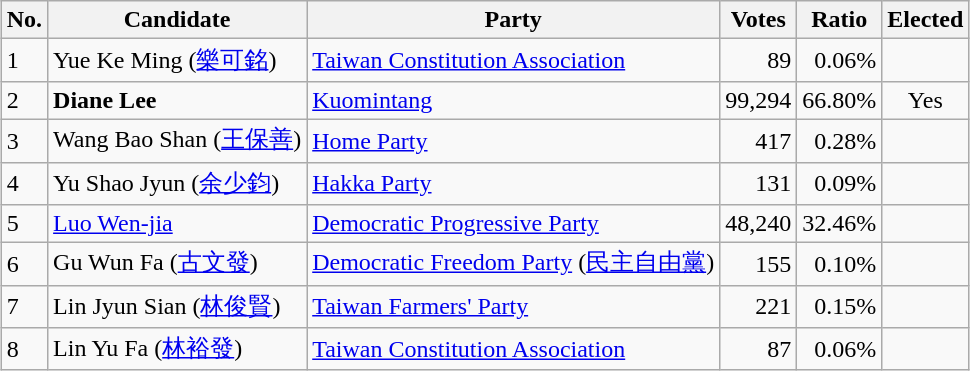<table class=wikitable style="margin:1em auto;">
<tr>
<th>No.</th>
<th>Candidate</th>
<th>Party</th>
<th>Votes</th>
<th>Ratio</th>
<th>Elected</th>
</tr>
<tr>
<td>1</td>
<td>Yue Ke Ming  (<a href='#'>樂可銘</a>)</td>
<td><a href='#'>Taiwan Constitution Association</a></td>
<td style="text-align:right;">89</td>
<td style="text-align:right;">0.06%</td>
<td></td>
</tr>
<tr>
<td>2</td>
<td><strong>Diane Lee</strong></td>
<td><a href='#'>Kuomintang</a></td>
<td style="text-align:right;">99,294</td>
<td style="text-align:right;">66.80%</td>
<td style="text-align:center;">Yes</td>
</tr>
<tr>
<td>3</td>
<td>Wang Bao Shan  (<a href='#'>王保善</a>)</td>
<td><a href='#'>Home Party</a></td>
<td style="text-align:right;">417</td>
<td style="text-align:right;">0.28%</td>
<td></td>
</tr>
<tr>
<td>4</td>
<td>Yu Shao Jyun  (<a href='#'>余少鈞</a>)</td>
<td><a href='#'>Hakka Party</a></td>
<td style="text-align:right;">131</td>
<td style="text-align:right;">0.09%</td>
<td></td>
</tr>
<tr>
<td>5</td>
<td><a href='#'>Luo Wen-jia</a></td>
<td><a href='#'>Democratic Progressive Party</a></td>
<td style="text-align:right;">48,240</td>
<td style="text-align:right;">32.46%</td>
<td></td>
</tr>
<tr>
<td>6</td>
<td>Gu Wun Fa  (<a href='#'>古文發</a>)</td>
<td><a href='#'>Democratic Freedom Party</a>  (<a href='#'>民主自由黨</a>)</td>
<td style="text-align:right;">155</td>
<td style="text-align:right;">0.10%</td>
<td></td>
</tr>
<tr>
<td>7</td>
<td>Lin Jyun Sian  (<a href='#'>林俊賢</a>)</td>
<td><a href='#'>Taiwan Farmers' Party</a></td>
<td style="text-align:right;">221</td>
<td style="text-align:right;">0.15%</td>
<td></td>
</tr>
<tr>
<td>8</td>
<td>Lin Yu Fa  (<a href='#'>林裕發</a>)</td>
<td><a href='#'>Taiwan Constitution Association</a></td>
<td style="text-align:right;">87</td>
<td style="text-align:right;">0.06%</td>
<td></td>
</tr>
</table>
